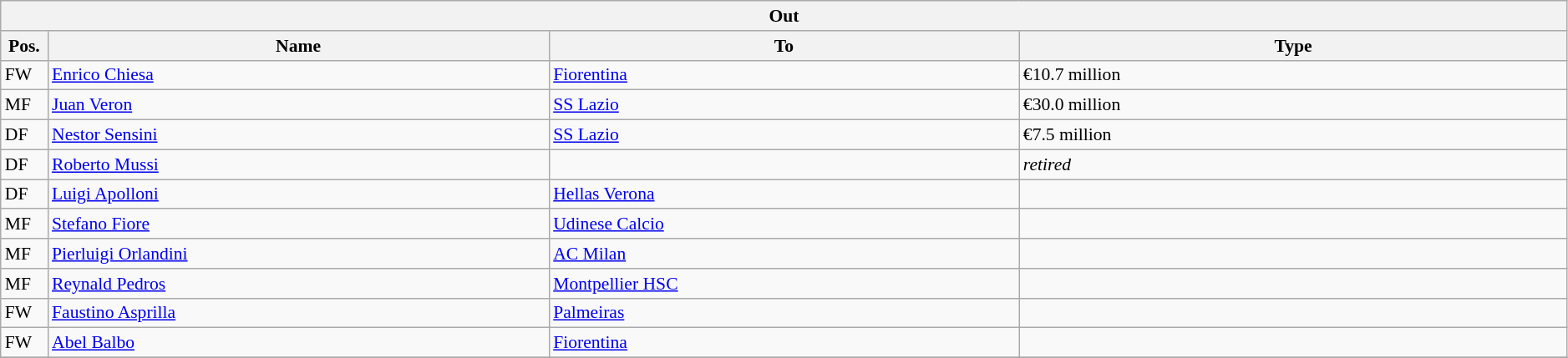<table class="wikitable" style="font-size:90%; width:99%">
<tr>
<th colspan="4">Out</th>
</tr>
<tr>
<th width=3%>Pos.</th>
<th width=32%>Name</th>
<th width=30%>To</th>
<th width=35%>Type</th>
</tr>
<tr>
<td>FW</td>
<td><a href='#'>Enrico Chiesa</a></td>
<td><a href='#'>Fiorentina</a></td>
<td>€10.7 million</td>
</tr>
<tr>
<td>MF</td>
<td><a href='#'>Juan Veron</a></td>
<td><a href='#'>SS Lazio</a></td>
<td>€30.0 million</td>
</tr>
<tr>
<td>DF</td>
<td><a href='#'>Nestor Sensini</a></td>
<td><a href='#'>SS Lazio</a></td>
<td>€7.5 million</td>
</tr>
<tr>
<td>DF</td>
<td><a href='#'>Roberto Mussi</a></td>
<td></td>
<td><em>retired</em></td>
</tr>
<tr>
<td>DF</td>
<td><a href='#'>Luigi Apolloni</a></td>
<td><a href='#'>Hellas Verona</a></td>
<td></td>
</tr>
<tr>
<td>MF</td>
<td><a href='#'>Stefano Fiore</a></td>
<td><a href='#'>Udinese Calcio</a></td>
<td></td>
</tr>
<tr>
<td>MF</td>
<td><a href='#'>Pierluigi Orlandini</a></td>
<td><a href='#'>AC Milan</a></td>
<td></td>
</tr>
<tr>
<td>MF</td>
<td><a href='#'>Reynald Pedros</a></td>
<td><a href='#'>Montpellier HSC</a></td>
<td></td>
</tr>
<tr>
<td>FW</td>
<td><a href='#'>Faustino Asprilla</a></td>
<td><a href='#'>Palmeiras</a></td>
<td></td>
</tr>
<tr>
<td>FW</td>
<td><a href='#'>Abel Balbo</a></td>
<td><a href='#'>Fiorentina</a></td>
<td></td>
</tr>
<tr>
</tr>
</table>
